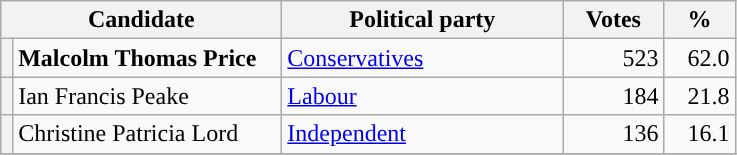<table class="wikitable">
<tr>
<th valign=top colspan="2" style="width: 180px">Candidate</th>
<th valign=top style="width: 180px">Political party</th>
<th valign=top style="width: 60px">Votes</th>
<th valign=top style="width: 40px">%</th>
</tr>
<tr>
<th style="background-color: "></th>
<td><strong>Malcolm Thomas Price</strong></td>
<td><a href='#'>Conservatives</a></td>
<td align="right">523</td>
<td align="right">62.0</td>
</tr>
<tr>
<th style="background-color: "></th>
<td>Ian Francis Peake</td>
<td><a href='#'>Labour</a></td>
<td align="right">184</td>
<td align="right">21.8</td>
</tr>
<tr>
<th style="background-color: "></th>
<td>Christine Patricia Lord</td>
<td><a href='#'>Independent</a></td>
<td align="right">136</td>
<td align="right">16.1</td>
</tr>
<tr>
</tr>
</table>
